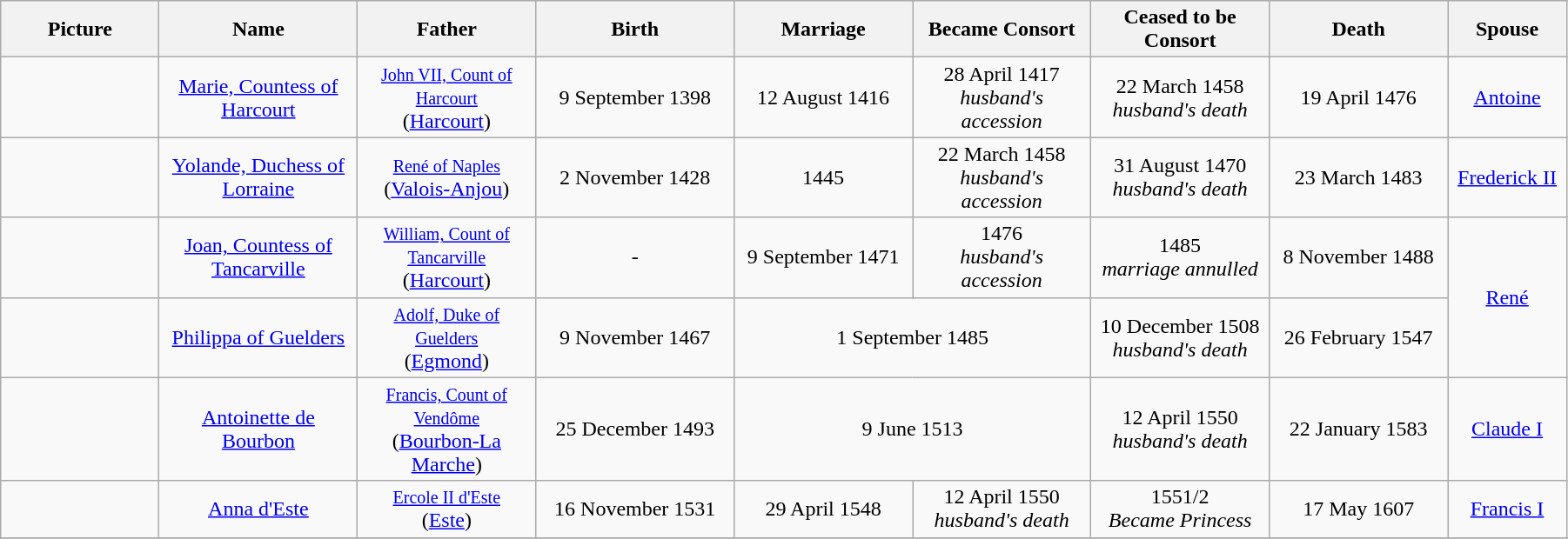<table width=95% class="wikitable">
<tr>
<th width = "8%">Picture</th>
<th width = "10%">Name</th>
<th width = "9%">Father</th>
<th width = "10%">Birth</th>
<th width = "9%">Marriage</th>
<th width = "9%">Became Consort</th>
<th width = "9%">Ceased to be Consort</th>
<th width = "9%">Death</th>
<th width = "6%">Spouse</th>
</tr>
<tr>
<td align="center"></td>
<td align="center"><a href='#'>Marie, Countess of Harcourt</a></td>
<td align="center"><small><a href='#'>John VII, Count of Harcourt</a></small><br>(<a href='#'>Harcourt</a>)</td>
<td align="center">9 September 1398</td>
<td align="center">12 August 1416</td>
<td align="center">28 April 1417<br><em>husband's accession</em></td>
<td align="center">22 March 1458<br><em>husband's death</em></td>
<td align="center">19 April 1476</td>
<td align="center"><a href='#'>Antoine</a></td>
</tr>
<tr>
<td align="center"></td>
<td align="center"><a href='#'>Yolande, Duchess of Lorraine</a></td>
<td align="center"><small><a href='#'>René of Naples</a></small><br>(<a href='#'>Valois-Anjou</a>)</td>
<td align="center">2 November 1428</td>
<td align="center">1445</td>
<td align="center">22 March 1458<br><em>husband's accession</em></td>
<td align="center">31 August 1470<br><em>husband's death</em></td>
<td align="center">23 March 1483</td>
<td align="center"><a href='#'>Frederick II</a></td>
</tr>
<tr>
<td align="center"></td>
<td align="center"><a href='#'>Joan, Countess of Tancarville</a></td>
<td align="center"><small><a href='#'>William, Count of Tancarville</a></small><br>(<a href='#'>Harcourt</a>)</td>
<td align="center">-</td>
<td align="center">9 September 1471</td>
<td align="center">1476<br><em>husband's accession</em></td>
<td align="center">1485<br><em>marriage annulled</em></td>
<td align="center">8 November 1488</td>
<td align="center" rowspan="2"><a href='#'>René</a></td>
</tr>
<tr>
<td align="center"></td>
<td align="center"><a href='#'>Philippa of Guelders</a></td>
<td align="center"><small><a href='#'>Adolf, Duke of Guelders</a></small><br>(<a href='#'>Egmond</a>)</td>
<td align="center">9 November 1467</td>
<td align="center" colspan="2">1 September 1485</td>
<td align="center">10 December 1508<br><em>husband's death</em></td>
<td align="center">26 February 1547</td>
</tr>
<tr>
<td align="center"></td>
<td align="center"><a href='#'>Antoinette de Bourbon</a></td>
<td align="center"><small><a href='#'>Francis, Count of Vendôme</a></small><br>(<a href='#'>Bourbon-La Marche</a>)</td>
<td align="center">25 December 1493</td>
<td align="center" colspan="2">9 June 1513</td>
<td align="center">12 April 1550<br><em>husband's death</em></td>
<td align="center">22 January 1583</td>
<td align="center"><a href='#'>Claude I</a></td>
</tr>
<tr>
<td align="center"></td>
<td align="center"><a href='#'>Anna d'Este</a></td>
<td align="center"><small><a href='#'>Ercole II d'Este</a></small><br>(<a href='#'>Este</a>)</td>
<td align="center">16 November 1531</td>
<td align="center">29 April 1548</td>
<td align="center">12 April 1550<br><em>husband's death</em></td>
<td align="center">1551/2<br><em>Became Princess</em></td>
<td align="center">17 May 1607</td>
<td align="center"><a href='#'>Francis I</a></td>
</tr>
<tr>
</tr>
</table>
